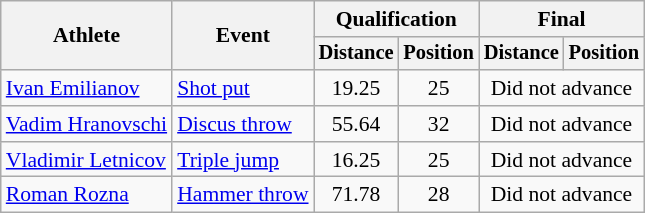<table class=wikitable style="font-size:90%">
<tr>
<th rowspan="2">Athlete</th>
<th rowspan="2">Event</th>
<th colspan="2">Qualification</th>
<th colspan="2">Final</th>
</tr>
<tr style="font-size:95%">
<th>Distance</th>
<th>Position</th>
<th>Distance</th>
<th>Position</th>
</tr>
<tr align=center>
<td align=left><a href='#'>Ivan Emilianov</a></td>
<td align=left><a href='#'>Shot put</a></td>
<td>19.25</td>
<td>25</td>
<td colspan=2>Did not advance</td>
</tr>
<tr align=center>
<td align=left><a href='#'>Vadim Hranovschi</a></td>
<td align=left><a href='#'>Discus throw</a></td>
<td>55.64</td>
<td>32</td>
<td colspan=2>Did not advance</td>
</tr>
<tr align=center>
<td align=left><a href='#'>Vladimir Letnicov</a></td>
<td align=left><a href='#'>Triple jump</a></td>
<td>16.25</td>
<td>25</td>
<td colspan=2>Did not advance</td>
</tr>
<tr align=center>
<td align=left><a href='#'>Roman Rozna</a></td>
<td align=left><a href='#'>Hammer throw</a></td>
<td>71.78</td>
<td>28</td>
<td colspan=2>Did not advance</td>
</tr>
</table>
